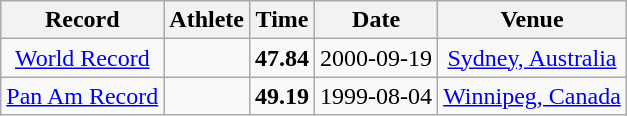<table class="wikitable" style="text-align:center;">
<tr>
<th>Record</th>
<th>Athlete</th>
<th>Time</th>
<th>Date</th>
<th>Venue</th>
</tr>
<tr>
<td><a href='#'>World Record</a></td>
<td></td>
<td><strong>47.84</strong></td>
<td>2000-09-19</td>
<td> <a href='#'>Sydney, Australia</a></td>
</tr>
<tr>
<td><a href='#'>Pan Am Record</a></td>
<td></td>
<td><strong>49.19</strong></td>
<td>1999-08-04</td>
<td> <a href='#'>Winnipeg, Canada</a></td>
</tr>
</table>
